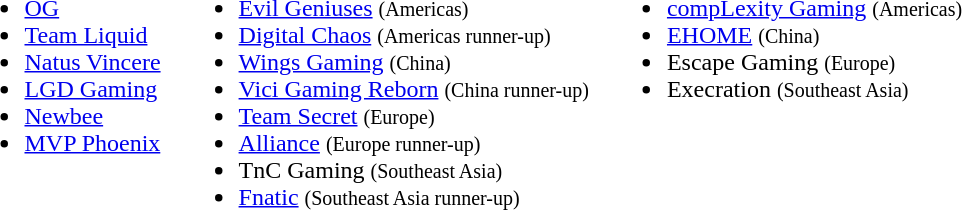<table cellspacing="10">
<tr>
<td valign="top"><br><ul><li> <a href='#'>OG</a></li><li> <a href='#'>Team Liquid</a></li><li> <a href='#'>Natus Vincere</a></li><li> <a href='#'>LGD Gaming</a></li><li> <a href='#'>Newbee</a></li><li> <a href='#'>MVP Phoenix</a></li></ul></td>
<td valign="top"><br><ul><li> <a href='#'>Evil Geniuses</a> <small>(Americas)</small></li><li> <a href='#'>Digital Chaos</a> <small>(Americas runner-up)</small></li><li> <a href='#'>Wings Gaming</a> <small>(China)</small></li><li> <a href='#'>Vici Gaming Reborn</a> <small>(China runner-up)</small></li><li> <a href='#'>Team Secret</a> <small>(Europe)</small></li><li> <a href='#'>Alliance</a> <small>(Europe runner-up)</small></li><li> TnC Gaming <small>(Southeast Asia)</small></li><li> <a href='#'>Fnatic</a> <small>(Southeast Asia runner-up)</small></li></ul></td>
<td valign="top"><br><ul><li> <a href='#'>compLexity Gaming</a> <small>(Americas)</small></li><li> <a href='#'>EHOME</a> <small>(China)</small></li><li> Escape Gaming <small>(Europe)</small></li><li> Execration <small>(Southeast Asia)</small></li></ul></td>
</tr>
<tr>
</tr>
</table>
